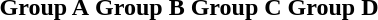<table>
<tr valign=top>
<th align="center">Group A</th>
<th align="center">Group B</th>
<th align="center">Group C</th>
<th align="center">Group D</th>
</tr>
<tr valign=top>
<td align="left"></td>
<td align="left"></td>
<td align="left"></td>
<td align="left"></td>
</tr>
</table>
